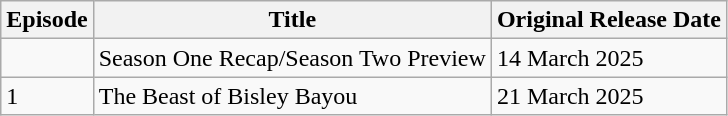<table class="wikitable">
<tr>
<th>Episode</th>
<th>Title</th>
<th>Original Release Date</th>
</tr>
<tr>
<td></td>
<td>Season One Recap/Season Two Preview</td>
<td>14 March 2025</td>
</tr>
<tr>
<td>1</td>
<td>The Beast of Bisley Bayou</td>
<td>21 March 2025</td>
</tr>
</table>
